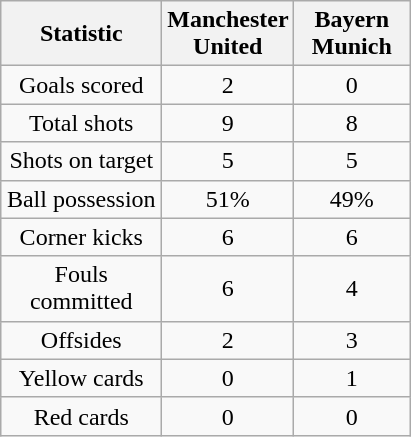<table class="wikitable" style="text-align:center">
<tr>
<th width=100>Statistic</th>
<th width=70>Manchester United</th>
<th width=70>Bayern Munich</th>
</tr>
<tr>
<td>Goals scored</td>
<td>2</td>
<td>0</td>
</tr>
<tr>
<td>Total shots</td>
<td>9</td>
<td>8</td>
</tr>
<tr>
<td>Shots on target</td>
<td>5</td>
<td>5</td>
</tr>
<tr>
<td>Ball possession</td>
<td>51%</td>
<td>49%</td>
</tr>
<tr>
<td>Corner kicks</td>
<td>6</td>
<td>6</td>
</tr>
<tr>
<td>Fouls committed</td>
<td>6</td>
<td>4</td>
</tr>
<tr>
<td>Offsides</td>
<td>2</td>
<td>3</td>
</tr>
<tr>
<td>Yellow cards</td>
<td>0</td>
<td>1</td>
</tr>
<tr>
<td>Red cards</td>
<td>0</td>
<td>0</td>
</tr>
</table>
